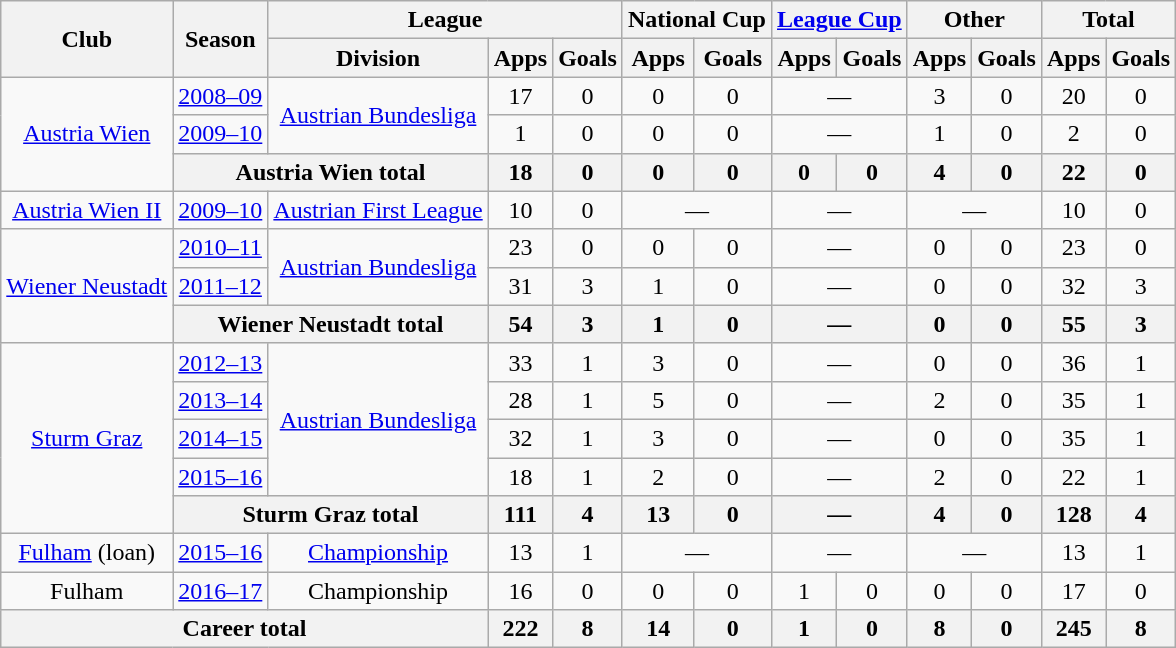<table class="wikitable" style="text-align: center;">
<tr>
<th rowspan="2">Club</th>
<th rowspan="2">Season</th>
<th colspan="3">League</th>
<th colspan="2">National Cup</th>
<th colspan="2"><a href='#'>League Cup</a></th>
<th colspan="2">Other</th>
<th colspan="2">Total</th>
</tr>
<tr>
<th>Division</th>
<th>Apps</th>
<th>Goals</th>
<th>Apps</th>
<th>Goals</th>
<th>Apps</th>
<th>Goals</th>
<th>Apps</th>
<th>Goals</th>
<th>Apps</th>
<th>Goals</th>
</tr>
<tr>
<td rowspan="3"><a href='#'>Austria Wien</a></td>
<td><a href='#'>2008–09</a></td>
<td rowspan="2"><a href='#'>Austrian Bundesliga</a></td>
<td>17</td>
<td>0</td>
<td>0</td>
<td>0</td>
<td colspan="2">—</td>
<td>3</td>
<td>0</td>
<td>20</td>
<td>0</td>
</tr>
<tr>
<td><a href='#'>2009–10</a></td>
<td>1</td>
<td>0</td>
<td>0</td>
<td>0</td>
<td colspan="2">—</td>
<td>1</td>
<td>0</td>
<td>2</td>
<td>0</td>
</tr>
<tr>
<th colspan="2">Austria Wien total</th>
<th>18</th>
<th>0</th>
<th>0</th>
<th>0</th>
<th>0</th>
<th>0</th>
<th>4</th>
<th>0</th>
<th>22</th>
<th>0</th>
</tr>
<tr>
<td><a href='#'>Austria Wien II</a></td>
<td><a href='#'>2009–10</a></td>
<td><a href='#'>Austrian First League</a></td>
<td>10</td>
<td>0</td>
<td colspan="2">—</td>
<td colspan="2">—</td>
<td colspan="2">—</td>
<td>10</td>
<td>0</td>
</tr>
<tr>
<td rowspan="3"><a href='#'>Wiener Neustadt</a></td>
<td><a href='#'>2010–11</a></td>
<td rowspan="2"><a href='#'>Austrian Bundesliga</a></td>
<td>23</td>
<td>0</td>
<td>0</td>
<td>0</td>
<td colspan="2">—</td>
<td>0</td>
<td>0</td>
<td>23</td>
<td>0</td>
</tr>
<tr>
<td><a href='#'>2011–12</a></td>
<td>31</td>
<td>3</td>
<td>1</td>
<td>0</td>
<td colspan="2">—</td>
<td>0</td>
<td>0</td>
<td>32</td>
<td>3</td>
</tr>
<tr>
<th colspan="2">Wiener Neustadt total</th>
<th>54</th>
<th>3</th>
<th>1</th>
<th>0</th>
<th colspan="2">—</th>
<th>0</th>
<th>0</th>
<th>55</th>
<th>3</th>
</tr>
<tr>
<td rowspan="5"><a href='#'>Sturm Graz</a></td>
<td><a href='#'>2012–13</a></td>
<td rowspan="4"><a href='#'>Austrian Bundesliga</a></td>
<td>33</td>
<td>1</td>
<td>3</td>
<td>0</td>
<td colspan="2">—</td>
<td>0</td>
<td>0</td>
<td>36</td>
<td>1</td>
</tr>
<tr>
<td><a href='#'>2013–14</a></td>
<td>28</td>
<td>1</td>
<td>5</td>
<td>0</td>
<td colspan="2">—</td>
<td>2</td>
<td>0</td>
<td>35</td>
<td>1</td>
</tr>
<tr>
<td><a href='#'>2014–15</a></td>
<td>32</td>
<td>1</td>
<td>3</td>
<td>0</td>
<td colspan="2">—</td>
<td>0</td>
<td>0</td>
<td>35</td>
<td>1</td>
</tr>
<tr>
<td><a href='#'>2015–16</a></td>
<td>18</td>
<td>1</td>
<td>2</td>
<td>0</td>
<td colspan="2">—</td>
<td>2</td>
<td>0</td>
<td>22</td>
<td>1</td>
</tr>
<tr>
<th colspan="2">Sturm Graz total</th>
<th>111</th>
<th>4</th>
<th>13</th>
<th>0</th>
<th colspan="2">—</th>
<th>4</th>
<th>0</th>
<th>128</th>
<th>4</th>
</tr>
<tr>
<td><a href='#'>Fulham</a> (loan)</td>
<td><a href='#'>2015–16</a></td>
<td><a href='#'>Championship</a></td>
<td>13</td>
<td>1</td>
<td colspan="2">—</td>
<td colspan="2">—</td>
<td colspan="2">—</td>
<td>13</td>
<td>1</td>
</tr>
<tr>
<td>Fulham</td>
<td><a href='#'>2016–17</a></td>
<td>Championship</td>
<td>16</td>
<td>0</td>
<td>0</td>
<td>0</td>
<td>1</td>
<td>0</td>
<td>0</td>
<td>0</td>
<td>17</td>
<td>0</td>
</tr>
<tr>
<th colspan="3">Career total</th>
<th>222</th>
<th>8</th>
<th>14</th>
<th>0</th>
<th>1</th>
<th>0</th>
<th>8</th>
<th>0</th>
<th>245</th>
<th>8</th>
</tr>
</table>
